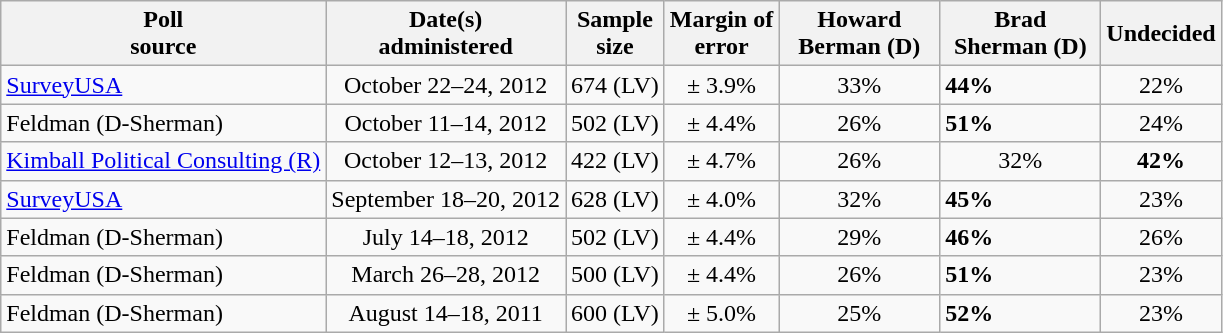<table class="wikitable">
<tr>
<th>Poll<br>source</th>
<th>Date(s)<br>administered</th>
<th>Sample<br>size</th>
<th>Margin of<br>error</th>
<th style="width:100px;">Howard<br>Berman (D)</th>
<th style="width:100px;">Brad<br>Sherman (D)</th>
<th>Undecided</th>
</tr>
<tr>
<td><a href='#'>SurveyUSA</a></td>
<td align=center>October 22–24, 2012</td>
<td align=center>674 (LV)</td>
<td align=center>± 3.9%</td>
<td align=center>33%</td>
<td><strong>44%</strong></td>
<td align=center>22%</td>
</tr>
<tr>
<td>Feldman (D-Sherman)</td>
<td align=center>October 11–14, 2012</td>
<td align=center>502 (LV)</td>
<td align=center>± 4.4%</td>
<td align=center>26%</td>
<td><strong>51%</strong></td>
<td align=center>24%</td>
</tr>
<tr>
<td><a href='#'>Kimball Political Consulting (R)</a></td>
<td align=center>October 12–13, 2012</td>
<td align=center>422 (LV)</td>
<td align=center>± 4.7%</td>
<td align=center>26%</td>
<td align=center>32%</td>
<td align=center ><strong>42%</strong></td>
</tr>
<tr>
<td><a href='#'>SurveyUSA</a></td>
<td align=center>September 18–20, 2012</td>
<td align=center>628 (LV)</td>
<td align=center>± 4.0%</td>
<td align=center>32%</td>
<td><strong>45%</strong></td>
<td align=center>23%</td>
</tr>
<tr>
<td>Feldman (D-Sherman)</td>
<td align=center>July 14–18, 2012</td>
<td align=center>502 (LV)</td>
<td align=center>± 4.4%</td>
<td align=center>29%</td>
<td><strong>46%</strong></td>
<td align=center>26%</td>
</tr>
<tr>
<td>Feldman (D-Sherman)</td>
<td align=center>March 26–28, 2012</td>
<td align=center>500 (LV)</td>
<td align=center>± 4.4%</td>
<td align=center>26%</td>
<td><strong>51%</strong></td>
<td align=center>23%</td>
</tr>
<tr>
<td>Feldman (D-Sherman)</td>
<td align=center>August 14–18, 2011</td>
<td align=center>600 (LV)</td>
<td align=center>± 5.0%</td>
<td align=center>25%</td>
<td><strong>52%</strong></td>
<td align=center>23%</td>
</tr>
</table>
